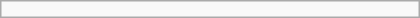<table class="infobox" style="width: 25em; text-align: left; font-size: 70%; vertical-align: middle;">
<tr>
<td colspan="3" style="text-align:center;"></td>
</tr>
</table>
